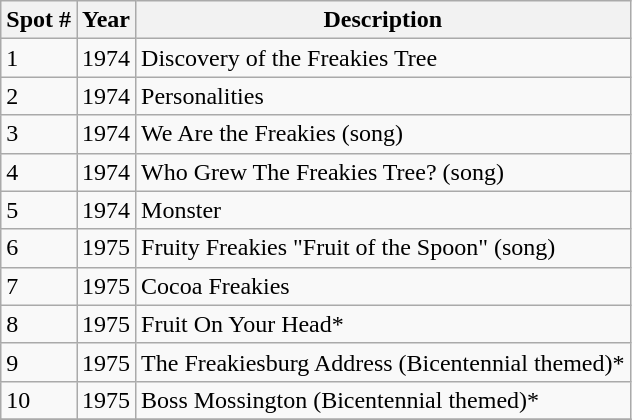<table class="wikitable">
<tr>
<th>Spot #</th>
<th>Year</th>
<th>Description</th>
</tr>
<tr>
<td>1</td>
<td>1974</td>
<td>Discovery of the Freakies Tree</td>
</tr>
<tr>
<td>2</td>
<td>1974</td>
<td>Personalities</td>
</tr>
<tr>
<td>3</td>
<td>1974</td>
<td>We Are the Freakies (song)</td>
</tr>
<tr>
<td>4</td>
<td>1974</td>
<td>Who Grew The Freakies Tree? (song)</td>
</tr>
<tr>
<td>5</td>
<td>1974</td>
<td>Monster</td>
</tr>
<tr>
<td>6</td>
<td>1975</td>
<td>Fruity Freakies "Fruit of the Spoon" (song)</td>
</tr>
<tr>
<td>7</td>
<td>1975</td>
<td>Cocoa Freakies</td>
</tr>
<tr>
<td>8</td>
<td>1975</td>
<td>Fruit On Your Head*</td>
</tr>
<tr>
<td>9</td>
<td>1975</td>
<td>The Freakiesburg Address (Bicentennial themed)*</td>
</tr>
<tr>
<td>10</td>
<td>1975</td>
<td>Boss Mossington (Bicentennial themed)*</td>
</tr>
<tr>
</tr>
</table>
